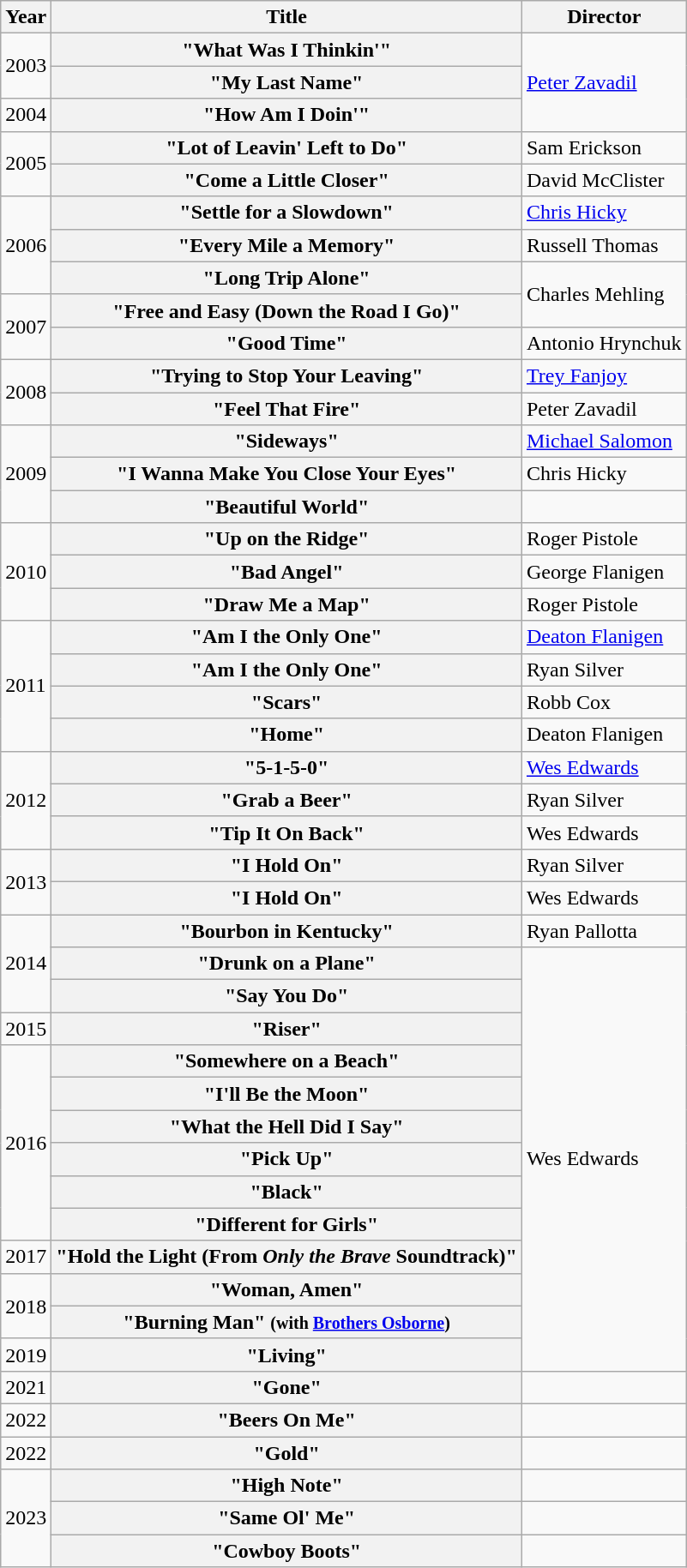<table class="wikitable plainrowheaders">
<tr>
<th scope="col">Year</th>
<th scope="col">Title</th>
<th scope="col">Director</th>
</tr>
<tr>
<td rowspan="2">2003</td>
<th scope="row">"What Was I Thinkin'"</th>
<td rowspan="3"><a href='#'>Peter Zavadil</a></td>
</tr>
<tr>
<th scope="row">"My Last Name"</th>
</tr>
<tr>
<td>2004</td>
<th scope="row">"How Am I Doin'"</th>
</tr>
<tr>
<td rowspan="2">2005</td>
<th scope="row">"Lot of Leavin' Left to Do"</th>
<td>Sam Erickson</td>
</tr>
<tr>
<th scope="row">"Come a Little Closer"</th>
<td>David McClister</td>
</tr>
<tr>
<td rowspan="3">2006</td>
<th scope="row">"Settle for a Slowdown"</th>
<td><a href='#'>Chris Hicky</a></td>
</tr>
<tr>
<th scope="row">"Every Mile a Memory"</th>
<td>Russell Thomas</td>
</tr>
<tr>
<th scope="row">"Long Trip Alone"</th>
<td rowspan="2">Charles Mehling</td>
</tr>
<tr>
<td rowspan="2">2007</td>
<th scope="row">"Free and Easy (Down the Road I Go)"</th>
</tr>
<tr>
<th scope="row">"Good Time"<br> </th>
<td>Antonio Hrynchuk</td>
</tr>
<tr>
<td rowspan="2">2008</td>
<th scope="row">"Trying to Stop Your Leaving"</th>
<td><a href='#'>Trey Fanjoy</a></td>
</tr>
<tr>
<th scope="row">"Feel That Fire"</th>
<td>Peter Zavadil</td>
</tr>
<tr>
<td rowspan="3">2009</td>
<th scope="row">"Sideways"</th>
<td><a href='#'>Michael Salomon</a></td>
</tr>
<tr>
<th scope="row">"I Wanna Make You Close Your Eyes"</th>
<td>Chris Hicky</td>
</tr>
<tr>
<th scope="row">"Beautiful World"<br> </th>
<td></td>
</tr>
<tr>
<td rowspan="3">2010</td>
<th scope="row">"Up on the Ridge"</th>
<td>Roger Pistole</td>
</tr>
<tr>
<th scope="row">"Bad Angel"<br></th>
<td>George Flanigen</td>
</tr>
<tr>
<th scope="row">"Draw Me a Map"</th>
<td>Roger Pistole</td>
</tr>
<tr>
<td rowspan="4">2011</td>
<th scope="row">"Am I the Only One"</th>
<td><a href='#'>Deaton Flanigen</a></td>
</tr>
<tr>
<th scope="row">"Am I the Only One" </th>
<td>Ryan Silver</td>
</tr>
<tr>
<th scope="row">"Scars" </th>
<td>Robb Cox</td>
</tr>
<tr>
<th scope="row">"Home"</th>
<td>Deaton Flanigen</td>
</tr>
<tr>
<td rowspan="3">2012</td>
<th scope="row">"5-1-5-0"</th>
<td><a href='#'>Wes Edwards</a></td>
</tr>
<tr>
<th scope="row">"Grab a Beer"</th>
<td>Ryan Silver</td>
</tr>
<tr>
<th scope="row">"Tip It On Back"</th>
<td>Wes Edwards</td>
</tr>
<tr>
<td rowspan="2">2013</td>
<th scope="row">"I Hold On" </th>
<td>Ryan Silver</td>
</tr>
<tr>
<th scope="row">"I Hold On"</th>
<td>Wes Edwards</td>
</tr>
<tr>
<td rowspan="3">2014</td>
<th scope="row">"Bourbon in Kentucky"</th>
<td>Ryan Pallotta</td>
</tr>
<tr>
<th scope="row">"Drunk on a Plane"</th>
<td rowspan="13">Wes Edwards</td>
</tr>
<tr>
<th scope="row">"Say You Do"</th>
</tr>
<tr>
<td>2015</td>
<th scope="row">"Riser"</th>
</tr>
<tr>
<td rowspan="6">2016</td>
<th scope="row">"Somewhere on a Beach"</th>
</tr>
<tr>
<th scope="row">"I'll Be the Moon"</th>
</tr>
<tr>
<th scope="row">"What the Hell Did I Say"</th>
</tr>
<tr>
<th scope="row">"Pick Up"</th>
</tr>
<tr>
<th scope="row">"Black"</th>
</tr>
<tr>
<th scope="row">"Different for Girls"</th>
</tr>
<tr>
<td>2017</td>
<th scope="row">"Hold the Light (From <em>Only the Brave</em> Soundtrack)"</th>
</tr>
<tr>
<td rowspan="2">2018</td>
<th scope="row">"Woman, Amen"</th>
</tr>
<tr>
<th scope="row">"Burning Man" <small>(with <a href='#'>Brothers Osborne</a>)</small></th>
</tr>
<tr>
<td>2019</td>
<th scope="row">"Living"</th>
</tr>
<tr>
<td>2021</td>
<th scope="row">"Gone"</th>
<td></td>
</tr>
<tr>
<td>2022</td>
<th scope="row">"Beers On Me" <br> </th>
<td></td>
</tr>
<tr>
<td>2022</td>
<th scope="row">"Gold"</th>
<td></td>
</tr>
<tr>
<td rowspan="3">2023</td>
<th scope="row">"High Note"<br> </th>
<td></td>
</tr>
<tr>
<th scope="row">"Same Ol' Me"</th>
<td></td>
</tr>
<tr>
<th scope="row">"Cowboy Boots" <br> </th>
<td></td>
</tr>
</table>
